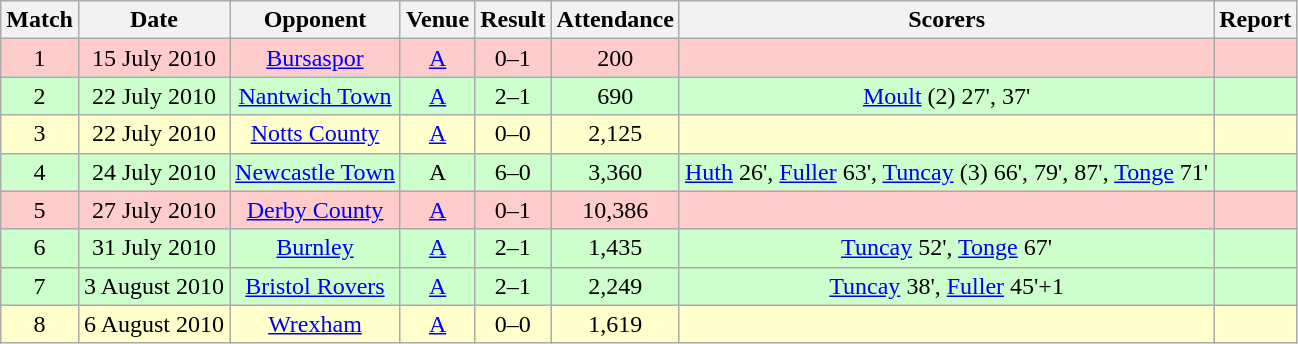<table class="wikitable" style="font-size:100%; text-align:center">
<tr>
<th>Match</th>
<th>Date</th>
<th>Opponent</th>
<th>Venue</th>
<th>Result</th>
<th>Attendance</th>
<th>Scorers</th>
<th>Report</th>
</tr>
<tr style="background: #FFCCCC;">
<td>1</td>
<td>15 July 2010</td>
<td><a href='#'>Bursaspor</a></td>
<td><a href='#'>A</a></td>
<td>0–1</td>
<td>200</td>
<td></td>
<td></td>
</tr>
<tr style="background: #CCFFCC;">
<td>2</td>
<td>22 July 2010</td>
<td><a href='#'>Nantwich Town</a></td>
<td><a href='#'>A</a></td>
<td>2–1</td>
<td>690</td>
<td><a href='#'>Moult</a> (2) 27', 37'</td>
<td></td>
</tr>
<tr style="background: #FFFFCC;">
<td>3</td>
<td>22 July 2010</td>
<td><a href='#'>Notts County</a></td>
<td><a href='#'>A</a></td>
<td>0–0</td>
<td>2,125</td>
<td></td>
<td></td>
</tr>
<tr style="background: #CCFFCC;">
<td>4</td>
<td>24 July 2010</td>
<td><a href='#'>Newcastle Town</a></td>
<td>A</td>
<td>6–0</td>
<td>3,360</td>
<td><a href='#'>Huth</a> 26', <a href='#'>Fuller</a> 63', <a href='#'>Tuncay</a> (3) 66', 79', 87', <a href='#'>Tonge</a> 71'</td>
<td></td>
</tr>
<tr style="background: #FFCCCC;">
<td>5</td>
<td>27 July 2010</td>
<td><a href='#'>Derby County</a></td>
<td><a href='#'>A</a></td>
<td>0–1</td>
<td>10,386</td>
<td></td>
<td></td>
</tr>
<tr style="background: #CCFFCC;">
<td>6</td>
<td>31 July 2010</td>
<td><a href='#'>Burnley</a></td>
<td><a href='#'>A</a></td>
<td>2–1</td>
<td>1,435</td>
<td><a href='#'>Tuncay</a> 52', <a href='#'>Tonge</a> 67'</td>
<td></td>
</tr>
<tr style="background: #CCFFCC;">
<td>7</td>
<td>3 August 2010</td>
<td><a href='#'>Bristol Rovers</a></td>
<td><a href='#'>A</a></td>
<td>2–1</td>
<td>2,249</td>
<td><a href='#'>Tuncay</a> 38', <a href='#'>Fuller</a> 45'+1</td>
<td></td>
</tr>
<tr style="background: #FFFFCC;">
<td>8</td>
<td>6 August 2010</td>
<td><a href='#'>Wrexham</a></td>
<td><a href='#'>A</a></td>
<td>0–0</td>
<td>1,619</td>
<td></td>
<td></td>
</tr>
</table>
